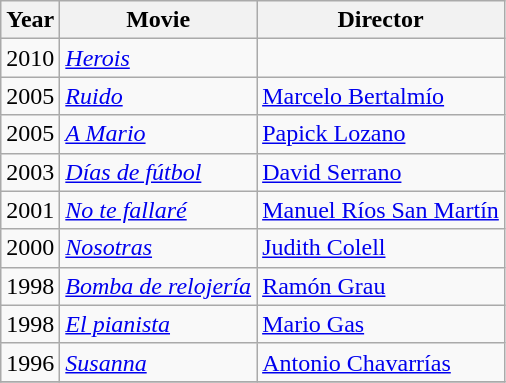<table class="wikitable">
<tr>
<th>Year</th>
<th>Movie</th>
<th>Director</th>
</tr>
<tr>
<td>2010</td>
<td><em><a href='#'>Herois</a></em></td>
<td></td>
</tr>
<tr>
<td>2005</td>
<td><em><a href='#'>Ruido</a></em></td>
<td><a href='#'>Marcelo Bertalmío</a></td>
</tr>
<tr>
<td>2005</td>
<td><em><a href='#'>A Mario</a></em></td>
<td><a href='#'>Papick Lozano</a></td>
</tr>
<tr>
<td>2003</td>
<td><em><a href='#'>Días de fútbol</a></em></td>
<td><a href='#'>David Serrano</a></td>
</tr>
<tr>
<td>2001</td>
<td><em><a href='#'>No te fallaré</a></em></td>
<td><a href='#'>Manuel Ríos San Martín</a></td>
</tr>
<tr>
<td>2000</td>
<td><em><a href='#'>Nosotras</a></em></td>
<td><a href='#'>Judith Colell</a></td>
</tr>
<tr>
<td>1998</td>
<td><em><a href='#'>Bomba de relojería</a></em></td>
<td><a href='#'>Ramón Grau</a></td>
</tr>
<tr>
<td>1998</td>
<td><em><a href='#'>El pianista</a></em></td>
<td><a href='#'>Mario Gas</a></td>
</tr>
<tr>
<td>1996</td>
<td><em><a href='#'>Susanna</a></em></td>
<td><a href='#'>Antonio Chavarrías</a></td>
</tr>
<tr>
</tr>
</table>
